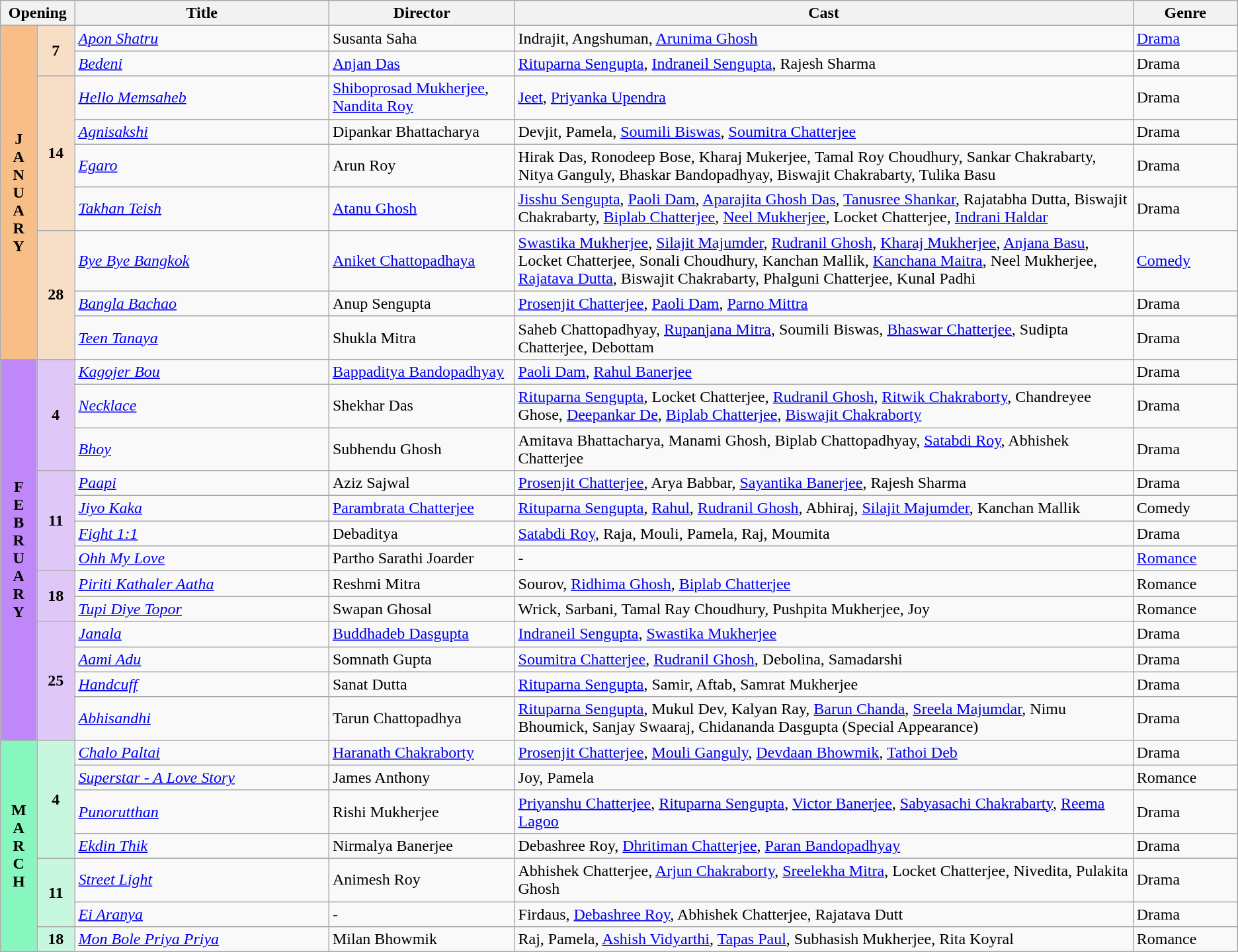<table class="wikitable sortable">
<tr>
<th colspan="2" style="width:6%;">Opening</th>
<th>Title</th>
<th style="width:15%;">Director</th>
<th style="width:50%;">Cast</th>
<th>Genre</th>
</tr>
<tr>
<th rowspan="9" style="text-align:center; background:#f7bf87">J<br>A<br>N<br>U<br>A<br>R<br>Y</th>
<td rowspan="2" style="text-align:center; background:#f7dfc7"><strong>7</strong></td>
<td><em><a href='#'>Apon Shatru</a></em></td>
<td>Susanta Saha</td>
<td>Indrajit, Angshuman, <a href='#'>Arunima Ghosh</a></td>
<td><a href='#'>Drama</a></td>
</tr>
<tr>
<td><em><a href='#'>Bedeni</a></em></td>
<td><a href='#'>Anjan Das</a></td>
<td><a href='#'>Rituparna Sengupta</a>, <a href='#'>Indraneil Sengupta</a>, Rajesh Sharma</td>
<td>Drama</td>
</tr>
<tr>
<td rowspan="4" style="text-align:center; background:#f7dfc7"><strong>14</strong></td>
<td><em><a href='#'>Hello Memsaheb</a></em></td>
<td><a href='#'>Shiboprosad Mukherjee</a>, <a href='#'>Nandita Roy</a></td>
<td><a href='#'>Jeet</a>, <a href='#'>Priyanka Upendra</a></td>
<td>Drama</td>
</tr>
<tr>
<td><em><a href='#'>Agnisakshi</a></em></td>
<td>Dipankar Bhattacharya</td>
<td>Devjit, Pamela, <a href='#'>Soumili Biswas</a>, <a href='#'>Soumitra Chatterjee</a></td>
<td>Drama</td>
</tr>
<tr>
<td><em><a href='#'>Egaro</a></em></td>
<td>Arun Roy</td>
<td>Hirak Das, Ronodeep Bose, Kharaj Mukerjee, Tamal Roy Choudhury, Sankar Chakrabarty, Nitya Ganguly, Bhaskar Bandopadhyay, Biswajit Chakrabarty, Tulika Basu</td>
<td>Drama</td>
</tr>
<tr>
<td><em><a href='#'>Takhan Teish</a></em></td>
<td><a href='#'>Atanu Ghosh</a></td>
<td><a href='#'>Jisshu Sengupta</a>, <a href='#'>Paoli Dam</a>, <a href='#'>Aparajita Ghosh Das</a>, <a href='#'>Tanusree Shankar</a>, Rajatabha Dutta, Biswajit Chakrabarty, <a href='#'>Biplab Chatterjee</a>, <a href='#'>Neel Mukherjee</a>, Locket Chatterjee, <a href='#'>Indrani Haldar</a></td>
<td>Drama</td>
</tr>
<tr>
<td rowspan="3" style="text-align:center; background:#f7dfc7"><strong>28</strong></td>
<td><em><a href='#'>Bye Bye Bangkok</a></em></td>
<td><a href='#'>Aniket Chattopadhaya</a></td>
<td><a href='#'>Swastika Mukherjee</a>, <a href='#'>Silajit Majumder</a>, <a href='#'>Rudranil Ghosh</a>, <a href='#'>Kharaj Mukherjee</a>, <a href='#'>Anjana Basu</a>, Locket Chatterjee, Sonali Choudhury, Kanchan Mallik, <a href='#'>Kanchana Maitra</a>, Neel Mukherjee, <a href='#'>Rajatava Dutta</a>, Biswajit Chakrabarty, Phalguni Chatterjee, Kunal Padhi</td>
<td><a href='#'>Comedy</a></td>
</tr>
<tr>
<td><em><a href='#'>Bangla Bachao</a></em></td>
<td>Anup Sengupta</td>
<td><a href='#'>Prosenjit Chatterjee</a>, <a href='#'>Paoli Dam</a>, <a href='#'>Parno Mittra</a></td>
<td>Drama</td>
</tr>
<tr>
<td><em><a href='#'>Teen Tanaya</a></em></td>
<td>Shukla Mitra</td>
<td>Saheb Chattopadhyay, <a href='#'>Rupanjana Mitra</a>, Soumili Biswas, <a href='#'>Bhaswar Chatterjee</a>, Sudipta Chatterjee, Debottam</td>
<td>Drama</td>
</tr>
<tr>
<th rowspan="13" style="text-align:center; background:#bf87f7">F<br>E<br>B<br>R<br>U<br>A<br>R<br>Y</th>
<td rowspan="3" style="text-align:center; background:#dfc7f7"><strong>4</strong></td>
<td><em><a href='#'>Kagojer Bou</a></em></td>
<td><a href='#'>Bappaditya Bandopadhyay</a></td>
<td><a href='#'>Paoli Dam</a>, <a href='#'>Rahul Banerjee</a></td>
<td>Drama</td>
</tr>
<tr>
<td><em><a href='#'>Necklace</a></em></td>
<td>Shekhar Das</td>
<td><a href='#'>Rituparna Sengupta</a>, Locket Chatterjee, <a href='#'>Rudranil Ghosh</a>, <a href='#'>Ritwik Chakraborty</a>, Chandreyee Ghose, <a href='#'>Deepankar De</a>, <a href='#'>Biplab Chatterjee</a>, <a href='#'>Biswajit Chakraborty</a></td>
<td>Drama</td>
</tr>
<tr>
<td><em><a href='#'>Bhoy</a></em></td>
<td>Subhendu Ghosh</td>
<td>Amitava Bhattacharya, Manami Ghosh, Biplab Chattopadhyay, <a href='#'>Satabdi Roy</a>, Abhishek Chatterjee</td>
<td>Drama</td>
</tr>
<tr>
<td rowspan="4" style="text-align:center; background:#dfc7f7"><strong>11</strong></td>
<td><em><a href='#'>Paapi</a></em></td>
<td>Aziz Sajwal</td>
<td><a href='#'>Prosenjit Chatterjee</a>, Arya Babbar, <a href='#'>Sayantika Banerjee</a>, Rajesh Sharma</td>
<td>Drama</td>
</tr>
<tr>
<td><em><a href='#'>Jiyo Kaka</a></em></td>
<td><a href='#'>Parambrata Chatterjee</a></td>
<td><a href='#'>Rituparna Sengupta</a>, <a href='#'>Rahul</a>, <a href='#'>Rudranil Ghosh</a>, Abhiraj, <a href='#'>Silajit Majumder</a>, Kanchan Mallik</td>
<td>Comedy</td>
</tr>
<tr>
<td><em><a href='#'>Fight 1:1</a></em></td>
<td>Debaditya</td>
<td><a href='#'>Satabdi Roy</a>, Raja, Mouli, Pamela, Raj, Moumita</td>
<td>Drama</td>
</tr>
<tr>
<td><em><a href='#'>Ohh My Love</a></em></td>
<td>Partho Sarathi Joarder</td>
<td>-</td>
<td><a href='#'>Romance</a></td>
</tr>
<tr>
<td rowspan="2" style="text-align:center; background:#dfc7f7"><strong>18</strong></td>
<td><em><a href='#'>Piriti Kathaler Aatha</a></em></td>
<td>Reshmi Mitra</td>
<td>Sourov, <a href='#'>Ridhima Ghosh</a>, <a href='#'>Biplab Chatterjee</a></td>
<td>Romance</td>
</tr>
<tr>
<td><em><a href='#'>Tupi Diye Topor</a></em></td>
<td>Swapan Ghosal</td>
<td>Wrick, Sarbani, Tamal Ray Choudhury, Pushpita Mukherjee, Joy</td>
<td>Romance</td>
</tr>
<tr>
<td rowspan="4" style="text-align:center; background:#dfc7f7"><strong>25</strong></td>
<td><em><a href='#'>Janala</a></em></td>
<td><a href='#'>Buddhadeb Dasgupta</a></td>
<td><a href='#'>Indraneil Sengupta</a>, <a href='#'>Swastika Mukherjee</a></td>
<td>Drama</td>
</tr>
<tr>
<td><em><a href='#'>Aami Adu</a></em></td>
<td>Somnath Gupta</td>
<td><a href='#'>Soumitra Chatterjee</a>, <a href='#'>Rudranil Ghosh</a>, Debolina, Samadarshi</td>
<td>Drama</td>
</tr>
<tr>
<td><em><a href='#'>Handcuff</a></em></td>
<td>Sanat Dutta</td>
<td><a href='#'>Rituparna Sengupta</a>, Samir, Aftab, Samrat Mukherjee</td>
<td>Drama</td>
</tr>
<tr>
<td><em><a href='#'>Abhisandhi</a></em></td>
<td>Tarun Chattopadhya</td>
<td><a href='#'>Rituparna Sengupta</a>, Mukul Dev, Kalyan Ray, <a href='#'>Barun Chanda</a>, <a href='#'>Sreela Majumdar</a>, Nimu Bhoumick, Sanjay Swaaraj, Chidananda Dasgupta (Special Appearance)</td>
<td>Drama</td>
</tr>
<tr>
<th rowspan="7" style="text-align:center; background:#87f7bf">M<br>A<br>R<br>C<br>H</th>
<td rowspan="4" style="text-align:center; background:#c7f7df"><strong>4</strong></td>
<td><em><a href='#'>Chalo Paltai</a></em></td>
<td><a href='#'>Haranath Chakraborty</a></td>
<td><a href='#'>Prosenjit Chatterjee</a>, <a href='#'>Mouli Ganguly</a>, <a href='#'>Devdaan Bhowmik</a>, <a href='#'>Tathoi Deb</a></td>
<td>Drama</td>
</tr>
<tr>
<td><em><a href='#'>Superstar - A Love Story</a></em></td>
<td>James Anthony</td>
<td>Joy, Pamela</td>
<td>Romance</td>
</tr>
<tr>
<td><em><a href='#'>Punorutthan</a></em></td>
<td>Rishi Mukherjee</td>
<td><a href='#'>Priyanshu Chatterjee</a>, <a href='#'>Rituparna Sengupta</a>, <a href='#'>Victor Banerjee</a>, <a href='#'>Sabyasachi Chakrabarty</a>, <a href='#'>Reema Lagoo</a></td>
<td>Drama</td>
</tr>
<tr>
<td><em><a href='#'>Ekdin Thik</a></em></td>
<td>Nirmalya Banerjee</td>
<td>Debashree Roy, <a href='#'>Dhritiman Chatterjee</a>, <a href='#'>Paran Bandopadhyay</a></td>
<td>Drama</td>
</tr>
<tr>
<td rowspan="2" style="text-align:center; background:#c7f7df"><strong>11</strong></td>
<td><em><a href='#'>Street Light</a></em></td>
<td>Animesh Roy</td>
<td>Abhishek Chatterjee, <a href='#'>Arjun Chakraborty</a>, <a href='#'>Sreelekha Mitra</a>, Locket Chatterjee, Nivedita, Pulakita Ghosh</td>
<td>Drama</td>
</tr>
<tr>
<td><em><a href='#'>Ei Aranya</a></em></td>
<td>-</td>
<td>Firdaus, <a href='#'>Debashree Roy</a>, Abhishek Chatterjee, Rajatava Dutt</td>
<td>Drama</td>
</tr>
<tr>
<td rowspan="1" style="text-align:center; background:#c7f7df"><strong>18</strong></td>
<td><em><a href='#'>Mon Bole Priya Priya</a></em></td>
<td>Milan Bhowmik</td>
<td>Raj, Pamela, <a href='#'>Ashish Vidyarthi</a>, <a href='#'>Tapas Paul</a>, Subhasish Mukherjee, Rita Koyral</td>
<td>Romance</td>
</tr>
</table>
